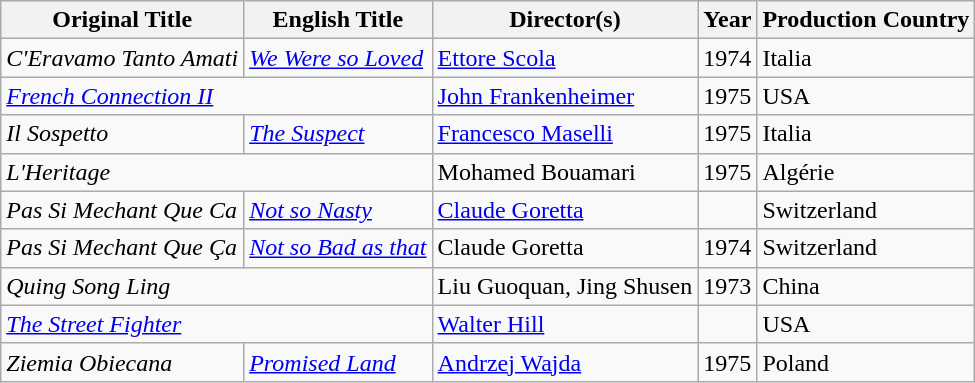<table class="wikitable sortable">
<tr>
<th>Original Title</th>
<th>English Title</th>
<th>Director(s)</th>
<th>Year</th>
<th>Production Country</th>
</tr>
<tr>
<td><em>C'Eravamo Tanto Amati</em></td>
<td><em><a href='#'>We Were so Loved</a></em></td>
<td><a href='#'>Ettore Scola</a></td>
<td>1974</td>
<td>Italia</td>
</tr>
<tr>
<td colspan="2"><em><a href='#'>French Connection II</a></em></td>
<td><a href='#'>John Frankenheimer</a></td>
<td>1975</td>
<td>USA</td>
</tr>
<tr>
<td><em>Il Sospetto</em></td>
<td><em><a href='#'>The Suspect</a></em></td>
<td><a href='#'>Francesco Maselli</a></td>
<td>1975</td>
<td>Italia</td>
</tr>
<tr>
<td colspan="2"><em>L'Heritage</em></td>
<td>Mohamed Bouamari</td>
<td>1975</td>
<td>Algérie</td>
</tr>
<tr>
<td><em>Pas Si Mechant Que Ca</em></td>
<td><em><a href='#'>Not so Nasty</a></em></td>
<td><a href='#'>Claude Goretta</a></td>
<td></td>
<td>Switzerland</td>
</tr>
<tr>
<td><em>Pas Si Mechant Que Ça</em></td>
<td><em><a href='#'>Not so Bad as that</a></em></td>
<td>Claude Goretta</td>
<td>1974</td>
<td>Switzerland</td>
</tr>
<tr>
<td colspan="2"><em>Quing Song Ling</em></td>
<td>Liu Guoquan, Jing Shusen</td>
<td>1973</td>
<td>China</td>
</tr>
<tr>
<td colspan="2"><em><a href='#'>The Street Fighter</a></em></td>
<td><a href='#'>Walter Hill</a></td>
<td></td>
<td>USA</td>
</tr>
<tr>
<td><em>Ziemia Obiecana</em></td>
<td><em><a href='#'>Promised Land</a></em></td>
<td><a href='#'>Andrzej Wajda</a></td>
<td>1975</td>
<td>Poland</td>
</tr>
</table>
